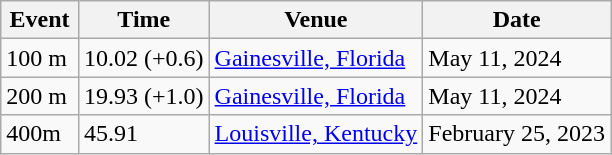<table class="wikitable">
<tr>
<th>Event</th>
<th>Time</th>
<th>Venue</th>
<th>Date</th>
</tr>
<tr>
<td>100 m</td>
<td>10.02 (+0.6)</td>
<td><a href='#'>Gainesville, Florida</a></td>
<td>May 11, 2024</td>
</tr>
<tr>
<td>200 m</td>
<td>19.93 (+1.0)</td>
<td><a href='#'>Gainesville, Florida</a></td>
<td>May 11, 2024</td>
</tr>
<tr>
<td>400m  </td>
<td>45.91</td>
<td><a href='#'>Louisville, Kentucky</a></td>
<td>February 25, 2023</td>
</tr>
</table>
